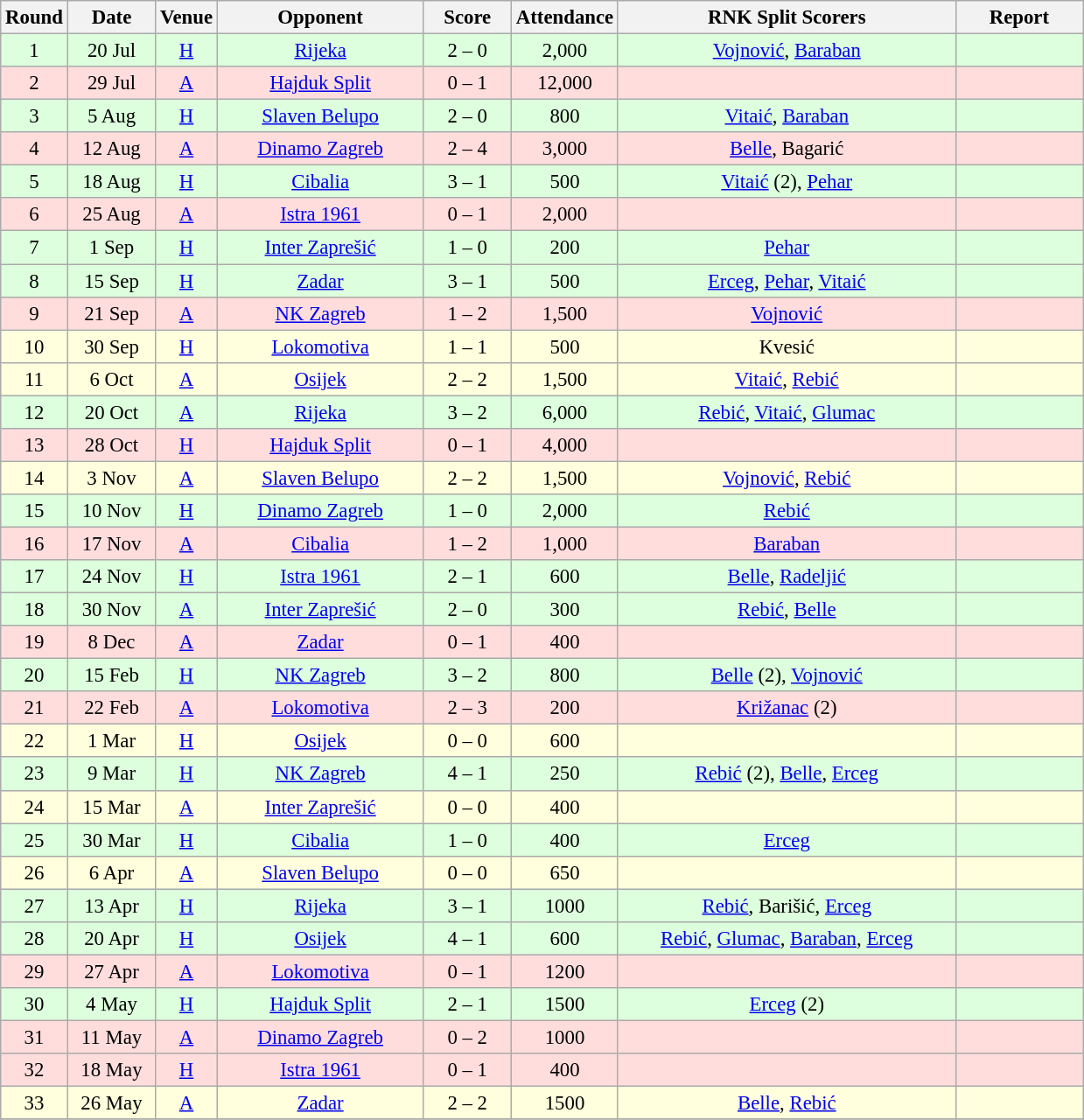<table class="wikitable sortable" style="text-align: center; font-size:95%;">
<tr>
<th width="30">Round</th>
<th width="60">Date</th>
<th width="20">Venue</th>
<th width="150">Opponent</th>
<th width="60">Score</th>
<th width="40">Attendance</th>
<th width="250">RNK Split Scorers</th>
<th width="90" class="unsortable">Report</th>
</tr>
<tr bgcolor="#ddffdd">
<td>1</td>
<td>20 Jul</td>
<td><a href='#'>H</a></td>
<td><a href='#'>Rijeka</a></td>
<td>2 – 0</td>
<td>2,000</td>
<td><a href='#'>Vojnović</a>, <a href='#'>Baraban</a></td>
<td></td>
</tr>
<tr bgcolor="#ffdddd">
<td>2</td>
<td>29 Jul</td>
<td><a href='#'>A</a></td>
<td><a href='#'>Hajduk Split</a></td>
<td>0 – 1</td>
<td>12,000</td>
<td></td>
<td></td>
</tr>
<tr bgcolor="#ddffdd">
<td>3</td>
<td>5 Aug</td>
<td><a href='#'>H</a></td>
<td><a href='#'>Slaven Belupo</a></td>
<td>2 – 0</td>
<td>800</td>
<td><a href='#'>Vitaić</a>, <a href='#'>Baraban</a></td>
<td></td>
</tr>
<tr bgcolor="#ffdddd">
<td>4</td>
<td>12 Aug</td>
<td><a href='#'>A</a></td>
<td><a href='#'>Dinamo Zagreb</a></td>
<td>2 – 4</td>
<td>3,000</td>
<td><a href='#'>Belle</a>, Bagarić</td>
<td></td>
</tr>
<tr bgcolor="#ddffdd">
<td>5</td>
<td>18 Aug</td>
<td><a href='#'>H</a></td>
<td><a href='#'>Cibalia</a></td>
<td>3 – 1</td>
<td>500</td>
<td><a href='#'>Vitaić</a> (2), <a href='#'>Pehar</a></td>
<td></td>
</tr>
<tr bgcolor="#ffdddd">
<td>6</td>
<td>25 Aug</td>
<td><a href='#'>A</a></td>
<td><a href='#'>Istra 1961</a></td>
<td>0 – 1</td>
<td>2,000</td>
<td></td>
<td></td>
</tr>
<tr bgcolor="#ddffdd">
<td>7</td>
<td>1 Sep</td>
<td><a href='#'>H</a></td>
<td><a href='#'>Inter Zaprešić</a></td>
<td>1 – 0</td>
<td>200</td>
<td><a href='#'>Pehar</a></td>
<td></td>
</tr>
<tr bgcolor="#ddffdd">
<td>8</td>
<td>15 Sep</td>
<td><a href='#'>H</a></td>
<td><a href='#'>Zadar</a></td>
<td>3 – 1</td>
<td>500</td>
<td><a href='#'>Erceg</a>, <a href='#'>Pehar</a>, <a href='#'>Vitaić</a></td>
<td></td>
</tr>
<tr bgcolor="#ffdddd">
<td>9</td>
<td>21 Sep</td>
<td><a href='#'>A</a></td>
<td><a href='#'>NK Zagreb</a></td>
<td>1 – 2</td>
<td>1,500</td>
<td><a href='#'>Vojnović</a></td>
<td></td>
</tr>
<tr bgcolor="#ffffdd">
<td>10</td>
<td>30 Sep</td>
<td><a href='#'>H</a></td>
<td><a href='#'>Lokomotiva</a></td>
<td>1 – 1</td>
<td>500</td>
<td>Kvesić</td>
<td></td>
</tr>
<tr bgcolor="#ffffdd">
<td>11</td>
<td>6 Oct</td>
<td><a href='#'>A</a></td>
<td><a href='#'>Osijek</a></td>
<td>2 – 2</td>
<td>1,500</td>
<td><a href='#'>Vitaić</a>, <a href='#'>Rebić</a></td>
<td></td>
</tr>
<tr bgcolor="#ddffdd">
<td>12</td>
<td>20 Oct</td>
<td><a href='#'>A</a></td>
<td><a href='#'>Rijeka</a></td>
<td>3 – 2</td>
<td>6,000</td>
<td><a href='#'>Rebić</a>, <a href='#'>Vitaić</a>, <a href='#'>Glumac</a></td>
<td></td>
</tr>
<tr bgcolor="#ffdddd">
<td>13</td>
<td>28 Oct</td>
<td><a href='#'>H</a></td>
<td><a href='#'>Hajduk Split</a></td>
<td>0 – 1</td>
<td>4,000</td>
<td></td>
<td></td>
</tr>
<tr bgcolor="#ffffdd">
<td>14</td>
<td>3 Nov</td>
<td><a href='#'>A</a></td>
<td><a href='#'>Slaven Belupo</a></td>
<td>2 – 2</td>
<td>1,500</td>
<td><a href='#'>Vojnović</a>, <a href='#'>Rebić</a></td>
<td></td>
</tr>
<tr bgcolor="#ddffdd">
<td>15</td>
<td>10 Nov</td>
<td><a href='#'>H</a></td>
<td><a href='#'>Dinamo Zagreb</a></td>
<td>1 – 0</td>
<td>2,000</td>
<td><a href='#'>Rebić</a></td>
<td></td>
</tr>
<tr bgcolor="#ffdddd">
<td>16</td>
<td>17 Nov</td>
<td><a href='#'>A</a></td>
<td><a href='#'>Cibalia</a></td>
<td>1 – 2</td>
<td>1,000</td>
<td><a href='#'>Baraban</a></td>
<td></td>
</tr>
<tr bgcolor="#ddffdd">
<td>17</td>
<td>24 Nov</td>
<td><a href='#'>H</a></td>
<td><a href='#'>Istra 1961</a></td>
<td>2 – 1</td>
<td>600</td>
<td><a href='#'>Belle</a>, <a href='#'>Radeljić</a></td>
<td></td>
</tr>
<tr bgcolor="#ddffdd">
<td>18</td>
<td>30 Nov</td>
<td><a href='#'>A</a></td>
<td><a href='#'>Inter Zaprešić</a></td>
<td>2 – 0</td>
<td>300</td>
<td><a href='#'>Rebić</a>, <a href='#'>Belle</a></td>
<td></td>
</tr>
<tr bgcolor="#ffdddd">
<td>19</td>
<td>8 Dec</td>
<td><a href='#'>A</a></td>
<td><a href='#'>Zadar</a></td>
<td>0 – 1</td>
<td>400</td>
<td></td>
<td></td>
</tr>
<tr bgcolor="#ddffdd">
<td>20</td>
<td>15 Feb</td>
<td><a href='#'>H</a></td>
<td><a href='#'>NK Zagreb</a></td>
<td>3 – 2</td>
<td>800</td>
<td><a href='#'>Belle</a> (2), <a href='#'>Vojnović</a></td>
<td></td>
</tr>
<tr bgcolor="#ffdddd">
<td>21</td>
<td>22 Feb</td>
<td><a href='#'>A</a></td>
<td><a href='#'>Lokomotiva</a></td>
<td>2 – 3</td>
<td>200</td>
<td><a href='#'>Križanac</a> (2)</td>
<td></td>
</tr>
<tr bgcolor="#ffffdd">
<td>22</td>
<td>1 Mar</td>
<td><a href='#'>H</a></td>
<td><a href='#'>Osijek</a></td>
<td>0 – 0</td>
<td>600</td>
<td></td>
<td></td>
</tr>
<tr bgcolor="#ddffdd">
<td>23</td>
<td>9 Mar</td>
<td><a href='#'>H</a></td>
<td><a href='#'>NK Zagreb</a></td>
<td>4 – 1</td>
<td>250</td>
<td><a href='#'>Rebić</a> (2), <a href='#'>Belle</a>, <a href='#'>Erceg</a></td>
<td></td>
</tr>
<tr bgcolor="#ffffdd">
<td>24</td>
<td>15 Mar</td>
<td><a href='#'>A</a></td>
<td><a href='#'>Inter Zaprešić</a></td>
<td>0 – 0</td>
<td>400</td>
<td></td>
<td></td>
</tr>
<tr bgcolor="#ddffdd">
<td>25</td>
<td>30 Mar</td>
<td><a href='#'>H</a></td>
<td><a href='#'>Cibalia</a></td>
<td>1 – 0</td>
<td>400</td>
<td><a href='#'>Erceg</a></td>
<td></td>
</tr>
<tr bgcolor="#ffffdd">
<td>26</td>
<td>6 Apr</td>
<td><a href='#'>A</a></td>
<td><a href='#'>Slaven Belupo</a></td>
<td>0 – 0</td>
<td>650</td>
<td></td>
<td></td>
</tr>
<tr bgcolor="#ddffdd">
<td>27</td>
<td>13 Apr</td>
<td><a href='#'>H</a></td>
<td><a href='#'>Rijeka</a></td>
<td>3 – 1</td>
<td>1000</td>
<td><a href='#'>Rebić</a>, Barišić, <a href='#'>Erceg</a></td>
<td></td>
</tr>
<tr bgcolor="#ddffdd">
<td>28</td>
<td>20 Apr</td>
<td><a href='#'>H</a></td>
<td><a href='#'>Osijek</a></td>
<td>4 – 1</td>
<td>600</td>
<td><a href='#'>Rebić</a>, <a href='#'>Glumac</a>, <a href='#'>Baraban</a>, <a href='#'>Erceg</a></td>
<td></td>
</tr>
<tr bgcolor="#ffdddd">
<td>29</td>
<td>27 Apr</td>
<td><a href='#'>A</a></td>
<td><a href='#'>Lokomotiva</a></td>
<td>0 – 1</td>
<td>1200</td>
<td></td>
<td></td>
</tr>
<tr bgcolor="#ddffdd">
<td>30</td>
<td>4 May</td>
<td><a href='#'>H</a></td>
<td><a href='#'>Hajduk Split</a></td>
<td>2 – 1</td>
<td>1500</td>
<td><a href='#'>Erceg</a> (2)</td>
<td></td>
</tr>
<tr bgcolor="#ffdddd">
<td>31</td>
<td>11 May</td>
<td><a href='#'>A</a></td>
<td><a href='#'>Dinamo Zagreb</a></td>
<td>0 – 2</td>
<td>1000</td>
<td></td>
<td></td>
</tr>
<tr bgcolor="#ffdddd">
<td>32</td>
<td>18 May</td>
<td><a href='#'>H</a></td>
<td><a href='#'>Istra 1961</a></td>
<td>0 – 1</td>
<td>400</td>
<td></td>
<td></td>
</tr>
<tr bgcolor="#ffffdd">
<td>33</td>
<td>26 May</td>
<td><a href='#'>A</a></td>
<td><a href='#'>Zadar</a></td>
<td>2 – 2</td>
<td>1500</td>
<td><a href='#'>Belle</a>, <a href='#'>Rebić</a></td>
<td></td>
</tr>
<tr>
</tr>
</table>
